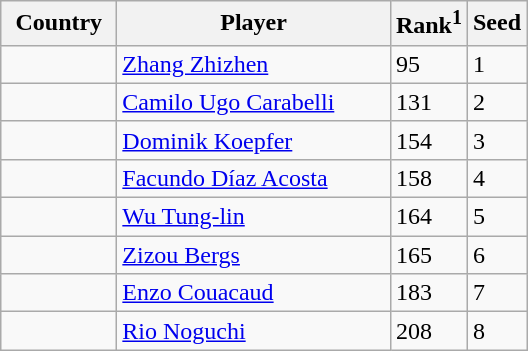<table class="sortable wikitable">
<tr>
<th width="70">Country</th>
<th width="175">Player</th>
<th>Rank<sup>1</sup></th>
<th>Seed</th>
</tr>
<tr>
<td></td>
<td><a href='#'>Zhang Zhizhen</a></td>
<td>95</td>
<td>1</td>
</tr>
<tr>
<td></td>
<td><a href='#'>Camilo Ugo Carabelli</a></td>
<td>131</td>
<td>2</td>
</tr>
<tr>
<td></td>
<td><a href='#'>Dominik Koepfer</a></td>
<td>154</td>
<td>3</td>
</tr>
<tr>
<td></td>
<td><a href='#'>Facundo Díaz Acosta</a></td>
<td>158</td>
<td>4</td>
</tr>
<tr>
<td></td>
<td><a href='#'>Wu Tung-lin</a></td>
<td>164</td>
<td>5</td>
</tr>
<tr>
<td></td>
<td><a href='#'>Zizou Bergs</a></td>
<td>165</td>
<td>6</td>
</tr>
<tr>
<td></td>
<td><a href='#'>Enzo Couacaud</a></td>
<td>183</td>
<td>7</td>
</tr>
<tr>
<td></td>
<td><a href='#'>Rio Noguchi</a></td>
<td>208</td>
<td>8</td>
</tr>
</table>
